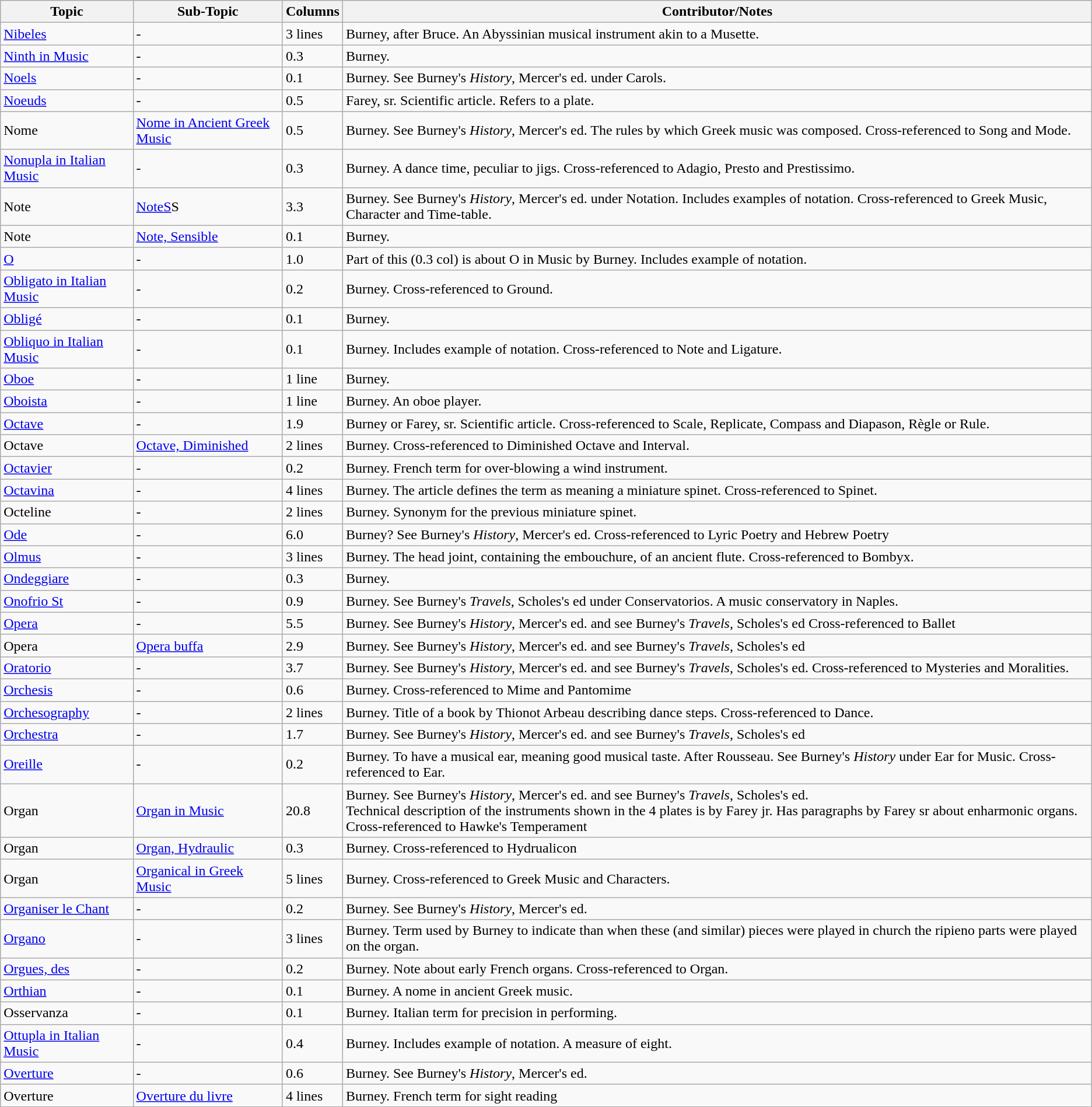<table class="wikitable">
<tr>
<th>Topic</th>
<th>Sub-Topic</th>
<th>Columns</th>
<th>Contributor/Notes</th>
</tr>
<tr>
<td><a href='#'>Nibeles</a></td>
<td>-</td>
<td>3 lines</td>
<td>Burney, after Bruce. An Abyssinian musical instrument akin to a Musette.</td>
</tr>
<tr>
<td><a href='#'>Ninth in Music</a></td>
<td>-</td>
<td>0.3</td>
<td>Burney.</td>
</tr>
<tr>
<td><a href='#'>Noels</a></td>
<td>-</td>
<td>0.1</td>
<td>Burney. See Burney's <em>History</em>, Mercer's ed. under Carols.</td>
</tr>
<tr>
<td><a href='#'>Noeuds</a></td>
<td>-</td>
<td>0.5</td>
<td>Farey, sr. Scientific article. Refers to a plate.</td>
</tr>
<tr>
<td>Nome</td>
<td><a href='#'>Nome in Ancient Greek Music</a></td>
<td>0.5</td>
<td>Burney. See Burney's <em>History</em>, Mercer's ed. The rules by which Greek music was composed. Cross-referenced to Song and Mode.</td>
</tr>
<tr>
<td><a href='#'>Nonupla in Italian Music</a></td>
<td>-</td>
<td>0.3</td>
<td>Burney. A dance time, peculiar to jigs. Cross-referenced to Adagio, Presto and Prestissimo.</td>
</tr>
<tr>
<td>Note</td>
<td><a href='#'>NoteS</a>S</td>
<td>3.3</td>
<td>Burney. See Burney's <em>History</em>, Mercer's ed. under Notation. Includes examples of notation. Cross-referenced to Greek Music, Character and Time-table.</td>
</tr>
<tr>
<td>Note</td>
<td><a href='#'>Note, Sensible</a></td>
<td>0.1</td>
<td>Burney.</td>
</tr>
<tr>
<td><a href='#'>O</a></td>
<td>-</td>
<td>1.0</td>
<td>Part of this (0.3 col) is about O in Music by Burney. Includes example of notation.</td>
</tr>
<tr>
<td><a href='#'>Obligato in Italian Music</a></td>
<td>-</td>
<td>0.2</td>
<td>Burney. Cross-referenced to Ground.</td>
</tr>
<tr>
<td><a href='#'>Obligé</a></td>
<td>-</td>
<td>0.1</td>
<td>Burney.</td>
</tr>
<tr>
<td><a href='#'>Obliquo in Italian Music</a></td>
<td>-</td>
<td>0.1</td>
<td>Burney. Includes example of notation. Cross-referenced to Note and Ligature.</td>
</tr>
<tr>
<td><a href='#'>Oboe</a></td>
<td>-</td>
<td>1 line</td>
<td>Burney.</td>
</tr>
<tr>
<td><a href='#'>Oboista</a></td>
<td>-</td>
<td>1 line</td>
<td>Burney. An oboe player.</td>
</tr>
<tr>
<td><a href='#'>Octave</a></td>
<td>-</td>
<td>1.9</td>
<td>Burney or Farey, sr. Scientific article. Cross-referenced to Scale, Replicate, Compass and Diapason, Règle or Rule.</td>
</tr>
<tr>
<td>Octave</td>
<td><a href='#'>Octave, Diminished</a></td>
<td>2 lines</td>
<td>Burney. Cross-referenced to Diminished Octave and Interval.</td>
</tr>
<tr>
<td><a href='#'>Octavier</a></td>
<td>-</td>
<td>0.2</td>
<td>Burney. French term for over-blowing a wind instrument.</td>
</tr>
<tr>
<td><a href='#'>Octavina</a></td>
<td>-</td>
<td>4 lines</td>
<td>Burney. The article defines the term as meaning a miniature spinet. Cross-referenced to Spinet.</td>
</tr>
<tr>
<td>Octeline</td>
<td>-</td>
<td>2 lines</td>
<td>Burney. Synonym for the previous miniature spinet.</td>
</tr>
<tr>
<td><a href='#'>Ode</a></td>
<td>-</td>
<td>6.0</td>
<td>Burney? See Burney's <em>History</em>, Mercer's ed. Cross-referenced to Lyric Poetry and Hebrew Poetry</td>
</tr>
<tr>
<td><a href='#'>Olmus</a></td>
<td>-</td>
<td>3 lines</td>
<td>Burney. The head joint, containing the embouchure, of an ancient flute. Cross-referenced to Bombyx.</td>
</tr>
<tr>
<td><a href='#'>Ondeggiare</a></td>
<td>-</td>
<td>0.3</td>
<td>Burney.</td>
</tr>
<tr>
<td><a href='#'>Onofrio St</a></td>
<td>-</td>
<td>0.9</td>
<td>Burney. See Burney's <em>Travels</em>, Scholes's ed under Conservatorios. A music conservatory in Naples.</td>
</tr>
<tr>
<td><a href='#'>Opera</a></td>
<td>-</td>
<td>5.5</td>
<td>Burney. See Burney's <em>History</em>, Mercer's ed. and see Burney's <em>Travels</em>, Scholes's ed Cross-referenced to Ballet</td>
</tr>
<tr>
<td>Opera</td>
<td><a href='#'>Opera buffa</a></td>
<td>2.9</td>
<td>Burney. See Burney's <em>History</em>, Mercer's ed. and see Burney's <em>Travels</em>, Scholes's ed</td>
</tr>
<tr>
<td><a href='#'>Oratorio</a></td>
<td>-</td>
<td>3.7</td>
<td>Burney. See Burney's <em>History</em>, Mercer's ed. and see Burney's <em>Travels</em>, Scholes's ed. Cross-referenced to Mysteries and Moralities.</td>
</tr>
<tr>
<td><a href='#'>Orchesis</a></td>
<td>-</td>
<td>0.6</td>
<td>Burney. Cross-referenced to Mime and Pantomime</td>
</tr>
<tr>
<td><a href='#'>Orchesography</a></td>
<td>-</td>
<td>2 lines</td>
<td>Burney. Title of a book by Thionot Arbeau describing dance steps. Cross-referenced to Dance.</td>
</tr>
<tr>
<td><a href='#'>Orchestra</a></td>
<td>-</td>
<td>1.7</td>
<td>Burney. See Burney's <em>History</em>, Mercer's ed. and see Burney's <em>Travels</em>, Scholes's ed</td>
</tr>
<tr>
<td><a href='#'>Oreille</a></td>
<td>-</td>
<td>0.2</td>
<td>Burney. To have a musical ear, meaning good musical taste. After Rousseau. See Burney's <em>History</em> under Ear for Music. Cross-referenced to Ear.</td>
</tr>
<tr>
<td>Organ</td>
<td><a href='#'>Organ in Music</a></td>
<td>20.8</td>
<td>Burney. See Burney's <em>History</em>, Mercer's ed. and see Burney's <em>Travels</em>, Scholes's ed.<br>Technical description of the instruments shown in the 4 plates is by Farey jr. Has paragraphs by Farey sr about enharmonic organs. Cross-referenced to Hawke's Temperament</td>
</tr>
<tr>
<td>Organ</td>
<td><a href='#'>Organ, Hydraulic</a></td>
<td>0.3</td>
<td>Burney. Cross-referenced to Hydrualicon</td>
</tr>
<tr>
<td>Organ</td>
<td><a href='#'>Organical in Greek Music</a></td>
<td>5 lines</td>
<td>Burney. Cross-referenced to Greek Music and Characters.</td>
</tr>
<tr>
<td><a href='#'>Organiser le Chant</a></td>
<td>-</td>
<td>0.2</td>
<td>Burney. See Burney's <em>History</em>, Mercer's ed.</td>
</tr>
<tr>
<td><a href='#'>Organo</a></td>
<td>-</td>
<td>3 lines</td>
<td>Burney. Term used by Burney to indicate than when these (and similar) pieces were played in church the ripieno parts were played on the organ.</td>
</tr>
<tr>
<td><a href='#'>Orgues, des</a></td>
<td>-</td>
<td>0.2</td>
<td>Burney. Note about early French organs. Cross-referenced to Organ.</td>
</tr>
<tr>
<td><a href='#'>Orthian</a></td>
<td>-</td>
<td>0.1</td>
<td>Burney. A nome in ancient Greek music.</td>
</tr>
<tr>
<td>Osservanza</td>
<td>-</td>
<td>0.1</td>
<td>Burney. Italian term for precision in performing.</td>
</tr>
<tr>
<td><a href='#'>Ottupla in Italian Music</a></td>
<td>-</td>
<td>0.4</td>
<td>Burney. Includes example of notation. A measure of eight.</td>
</tr>
<tr>
<td><a href='#'>Overture</a></td>
<td>-</td>
<td>0.6</td>
<td>Burney. See Burney's <em>History</em>, Mercer's ed.</td>
</tr>
<tr>
<td>Overture</td>
<td><a href='#'>Overture du livre</a></td>
<td>4 lines</td>
<td>Burney. French term for sight reading</td>
</tr>
</table>
